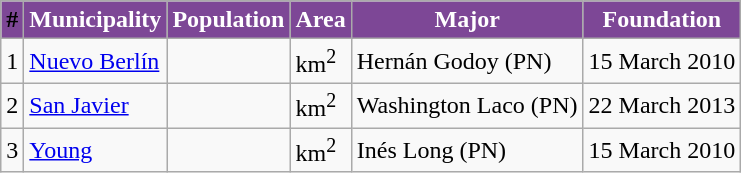<table class="wikitable sortable defaultleft col1center col3right col4right">
<tr>
<th style="background-color:#7d4796" scope=col>#</th>
<th style="color:white;background-color:#7d4796;text-align:center">Municipality</th>
<th style="color:white;background-color:#7d4796;text-align:center">Population</th>
<th style="color:white;background-color:#7d4796;text-align:center">Area</th>
<th style="color:white;background-color:#7d4796;text-align:center">Major</th>
<th style="color:white;background-color:#7d4796;text-align:center">Foundation</th>
</tr>
<tr>
<td>1</td>
<td><a href='#'>Nuevo Berlín</a></td>
<td></td>
<td> km<sup>2</sup></td>
<td>Hernán Godoy (PN)</td>
<td>15 March 2010</td>
</tr>
<tr>
<td>2</td>
<td><a href='#'>San Javier</a></td>
<td></td>
<td> km<sup>2</sup></td>
<td>Washington Laco (PN)</td>
<td>22 March 2013</td>
</tr>
<tr>
<td>3</td>
<td><a href='#'>Young</a></td>
<td></td>
<td> km<sup>2</sup></td>
<td>Inés Long (PN)</td>
<td>15 March 2010</td>
</tr>
</table>
